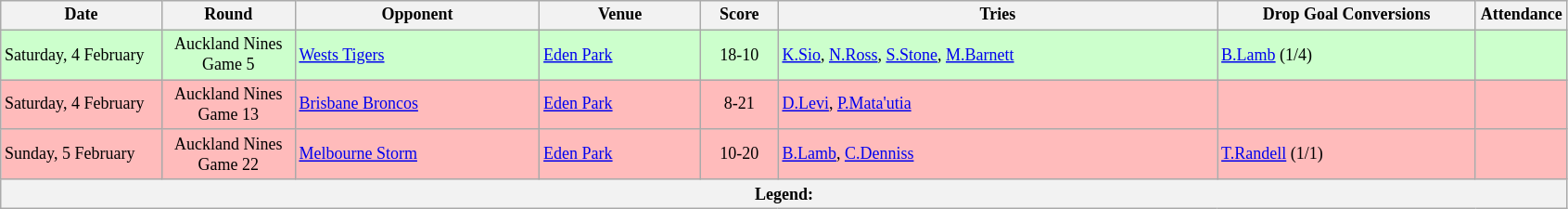<table class="wikitable" style="font-size:75%;">
<tr>
<th style="width:110px;">Date</th>
<th style="width:90px;">Round</th>
<th style="width:170px;">Opponent</th>
<th style="width:110px;">Venue</th>
<th style="width:50px;">Score</th>
<th style="width:310px;">Tries</th>
<th style="width:180px;">Drop Goal Conversions</th>
<th style="width:60px;">Attendance</th>
</tr>
<tr style="background:#cfc;">
<td>Saturday, 4 February</td>
<td style="text-align:center;">Auckland Nines Game 5</td>
<td> <a href='#'>Wests Tigers</a></td>
<td><a href='#'>Eden Park</a></td>
<td style="text-align:center;">18-10</td>
<td><a href='#'>K.Sio</a>, <a href='#'>N.Ross</a>, <a href='#'>S.Stone</a>, <a href='#'>M.Barnett</a></td>
<td><a href='#'>B.Lamb</a> (1/4)</td>
<td style="text-align:center;"></td>
</tr>
<tr style="background:#fbb;">
<td>Saturday, 4 February</td>
<td style="text-align:center;">Auckland Nines Game 13</td>
<td> <a href='#'>Brisbane Broncos</a></td>
<td><a href='#'>Eden Park</a></td>
<td style="text-align:center;">8-21</td>
<td><a href='#'>D.Levi</a>, <a href='#'>P.Mata'utia</a></td>
<td></td>
<td style="text-align:center;"></td>
</tr>
<tr style="background:#fbb;">
<td>Sunday, 5 February</td>
<td style="text-align:center;">Auckland Nines Game 22</td>
<td> <a href='#'>Melbourne Storm</a></td>
<td><a href='#'>Eden Park</a></td>
<td style="text-align:center;">10-20</td>
<td><a href='#'>B.Lamb</a>, <a href='#'>C.Denniss</a></td>
<td><a href='#'>T.Randell</a> (1/1)</td>
<td style="text-align:center;"></td>
</tr>
<tr>
<th colspan="11"><strong>Legend</strong>:   </th>
</tr>
</table>
